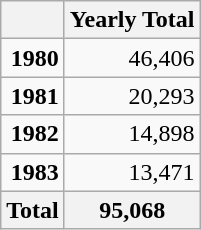<table class="wikitable" style="text-align:right;">
<tr>
<th></th>
<th>Yearly Total</th>
</tr>
<tr>
<td><strong>1980</strong></td>
<td>46,406</td>
</tr>
<tr>
<td><strong>1981</strong></td>
<td>20,293</td>
</tr>
<tr>
<td><strong>1982</strong></td>
<td>14,898</td>
</tr>
<tr>
<td><strong>1983</strong></td>
<td>13,471</td>
</tr>
<tr>
<th>Total</th>
<th><strong>95,068</strong></th>
</tr>
</table>
